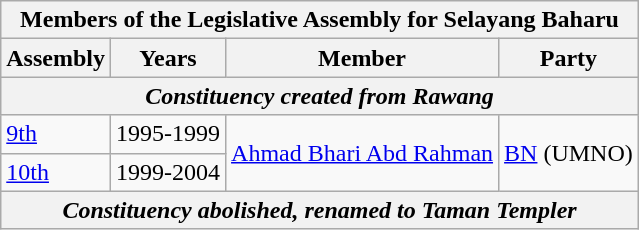<table class=wikitable>
<tr>
<th colspan=4>Members of the Legislative Assembly for Selayang Baharu</th>
</tr>
<tr>
<th>Assembly</th>
<th>Years</th>
<th>Member</th>
<th>Party</th>
</tr>
<tr>
<th colspan=4 align=center><em>Constituency created from Rawang</em></th>
</tr>
<tr>
<td><a href='#'>9th</a></td>
<td>1995-1999</td>
<td rowspan=2><a href='#'>Ahmad Bhari Abd Rahman</a></td>
<td rowspan=2><a href='#'>BN</a> (UMNO)</td>
</tr>
<tr>
<td><a href='#'>10th</a></td>
<td>1999-2004</td>
</tr>
<tr>
<th colspan=4 align=center><em>Constituency abolished, renamed to Taman Templer</em></th>
</tr>
</table>
